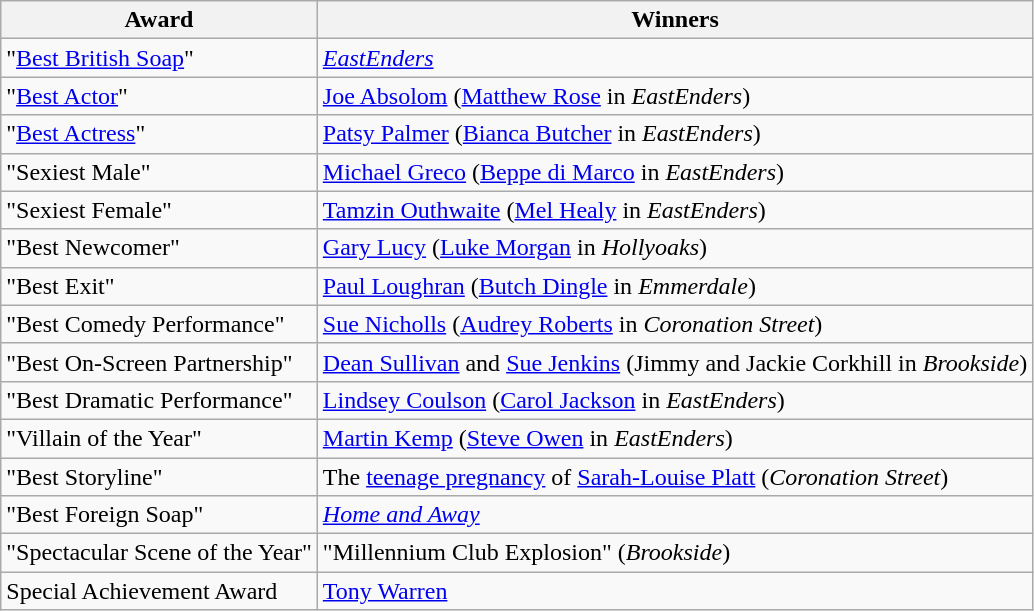<table class="wikitable">
<tr>
<th>Award</th>
<th>Winners</th>
</tr>
<tr>
<td>"<a href='#'>Best British Soap</a>"</td>
<td><em><a href='#'>EastEnders</a></em></td>
</tr>
<tr>
<td>"<a href='#'>Best Actor</a>"</td>
<td><a href='#'>Joe Absolom</a> (<a href='#'>Matthew Rose</a> in <em>EastEnders</em>)</td>
</tr>
<tr>
<td>"<a href='#'>Best Actress</a>"</td>
<td><a href='#'>Patsy Palmer</a> (<a href='#'>Bianca Butcher</a> in <em>EastEnders</em>)</td>
</tr>
<tr>
<td>"Sexiest Male"</td>
<td><a href='#'>Michael Greco</a> (<a href='#'>Beppe di Marco</a> in <em>EastEnders</em>)</td>
</tr>
<tr>
<td>"Sexiest Female"</td>
<td><a href='#'>Tamzin Outhwaite</a> (<a href='#'>Mel Healy</a> in <em>EastEnders</em>)</td>
</tr>
<tr>
<td>"Best Newcomer"</td>
<td><a href='#'>Gary Lucy</a> (<a href='#'>Luke Morgan</a> in <em>Hollyoaks</em>)</td>
</tr>
<tr>
<td>"Best Exit"</td>
<td><a href='#'>Paul Loughran</a> (<a href='#'>Butch Dingle</a> in <em>Emmerdale</em>)</td>
</tr>
<tr>
<td>"Best Comedy Performance"</td>
<td><a href='#'>Sue Nicholls</a> (<a href='#'>Audrey Roberts</a> in <em>Coronation Street</em>)</td>
</tr>
<tr>
<td>"Best On-Screen Partnership"</td>
<td><a href='#'>Dean Sullivan</a> and <a href='#'>Sue Jenkins</a> (Jimmy and Jackie Corkhill in <em>Brookside</em>)</td>
</tr>
<tr>
<td>"Best Dramatic Performance"</td>
<td><a href='#'>Lindsey Coulson</a> (<a href='#'>Carol Jackson</a> in <em>EastEnders</em>)</td>
</tr>
<tr>
<td>"Villain of the Year"</td>
<td><a href='#'>Martin Kemp</a> (<a href='#'>Steve Owen</a> in <em>EastEnders</em>)</td>
</tr>
<tr>
<td>"Best Storyline"</td>
<td>The <a href='#'>teenage pregnancy</a> of <a href='#'>Sarah-Louise Platt</a> (<em>Coronation Street</em>)</td>
</tr>
<tr>
<td>"Best Foreign Soap"</td>
<td><em><a href='#'>Home and Away</a></em></td>
</tr>
<tr>
<td>"Spectacular Scene of the Year"</td>
<td>"Millennium Club Explosion" (<em>Brookside</em>)</td>
</tr>
<tr>
<td>Special Achievement Award</td>
<td><a href='#'>Tony Warren</a></td>
</tr>
</table>
